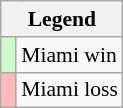<table class="wikitable" style="font-size:90%">
<tr>
<th colspan="2">Legend</th>
</tr>
<tr>
<td bgcolor="#ccffcc"> </td>
<td>Miami win</td>
</tr>
<tr>
<td bgcolor="#ffbbbb"> </td>
<td>Miami loss</td>
</tr>
</table>
